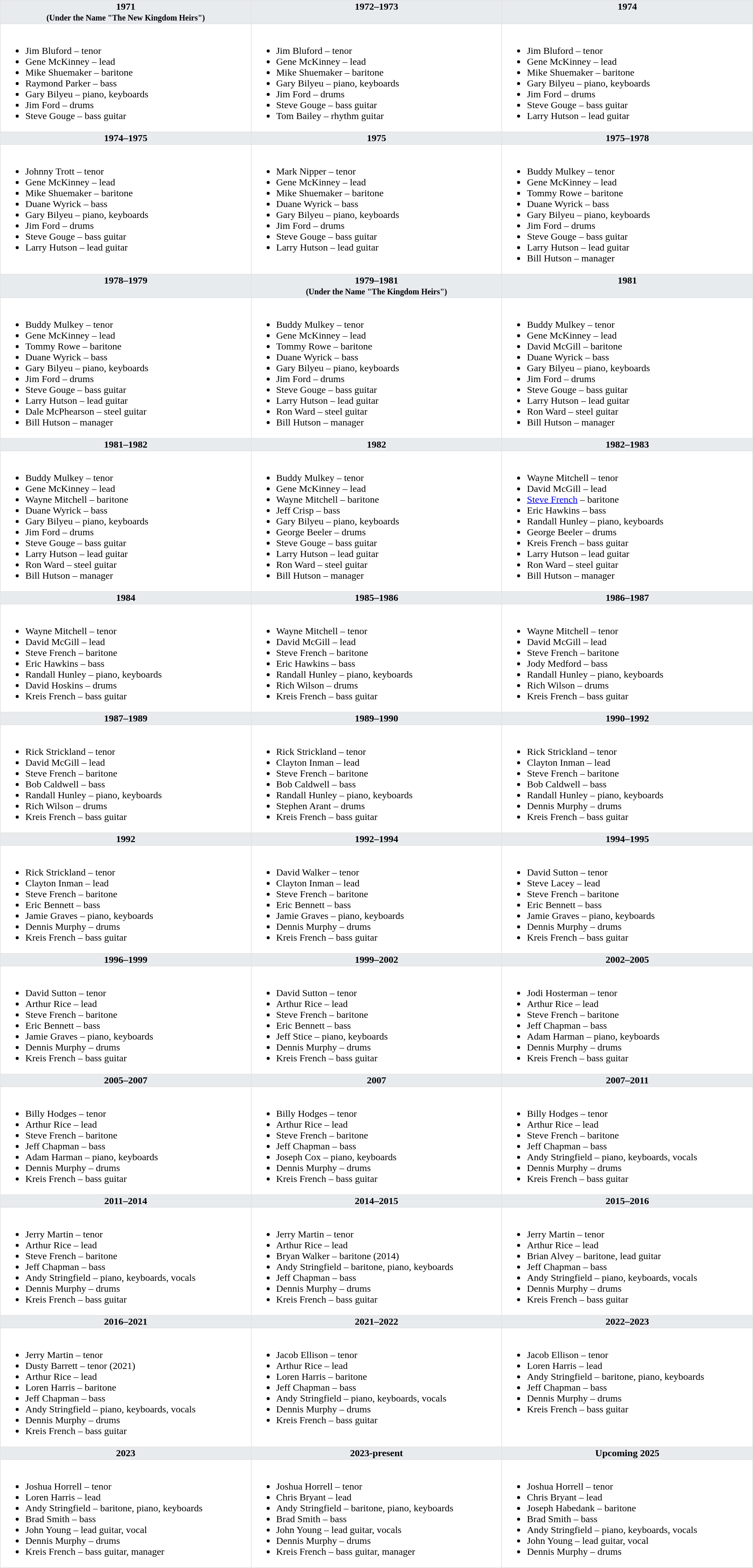<table class="toccolours" style="float: width: 375px; margin: 0 0 1em 1em; border-collapse: collapse; border: 1px solid #E2E2E2;" cellspacing="0" border="1">
<tr>
<th bgcolor="#E7EBEE" width="25%" valign="top">1971<br><small>(Under the Name "The New Kingdom Heirs")</small></th>
<th bgcolor="#E7EBEE" width="25%" valign="top">1972–1973</th>
<th bgcolor="#E7EBEE" width="25%" valign="top">1974</th>
</tr>
<tr>
<td valign="top"><br><ul><li>Jim Bluford – tenor</li><li>Gene McKinney – lead</li><li>Mike Shuemaker – baritone</li><li>Raymond Parker – bass</li><li>Gary Bilyeu – piano, keyboards</li><li>Jim Ford – drums</li><li>Steve Gouge – bass guitar</li></ul></td>
<td valign="top"><br><ul><li>Jim Bluford – tenor</li><li>Gene McKinney – lead</li><li>Mike Shuemaker – baritone</li><li>Gary Bilyeu – piano, keyboards</li><li>Jim Ford – drums</li><li>Steve Gouge – bass guitar</li><li>Tom Bailey – rhythm guitar</li></ul></td>
<td valign="top"><br><ul><li>Jim Bluford – tenor</li><li>Gene McKinney – lead</li><li>Mike Shuemaker – baritone</li><li>Gary Bilyeu – piano, keyboards</li><li>Jim Ford – drums</li><li>Steve Gouge – bass guitar</li><li>Larry Hutson – lead guitar</li></ul></td>
</tr>
<tr>
<th bgcolor="#E7EBEE" width="25%" valign="top">1974–1975</th>
<th bgcolor="#E7EBEE" width="25%" valign="top">1975</th>
<th bgcolor="#E7EBEE" width="25%" valign="top">1975–1978</th>
</tr>
<tr>
<td valign="top"><br><ul><li>Johnny Trott – tenor</li><li>Gene McKinney – lead</li><li>Mike Shuemaker – baritone</li><li>Duane Wyrick – bass</li><li>Gary Bilyeu – piano, keyboards</li><li>Jim Ford – drums</li><li>Steve Gouge – bass guitar</li><li>Larry Hutson – lead guitar</li></ul></td>
<td valign="top"><br><ul><li>Mark Nipper – tenor</li><li>Gene McKinney – lead</li><li>Mike Shuemaker – baritone</li><li>Duane Wyrick – bass</li><li>Gary Bilyeu – piano, keyboards</li><li>Jim Ford – drums</li><li>Steve Gouge – bass guitar</li><li>Larry Hutson – lead guitar</li></ul></td>
<td valign="top"><br><ul><li>Buddy Mulkey – tenor</li><li>Gene McKinney – lead</li><li>Tommy Rowe – baritone</li><li>Duane Wyrick – bass</li><li>Gary Bilyeu – piano, keyboards</li><li>Jim Ford – drums</li><li>Steve Gouge – bass guitar</li><li>Larry Hutson – lead guitar</li><li>Bill Hutson – manager</li></ul></td>
</tr>
<tr>
<th bgcolor="#E7EBEE" width="25%" valign="top">1978–1979</th>
<th bgcolor="#E7EBEE" width="25%" valign="top">1979–1981<br><small>(Under the Name "The Kingdom Heirs")</small></th>
<th bgcolor="#E7EBEE" width="25%" valign="top">1981</th>
</tr>
<tr>
<td valign="top"><br><ul><li>Buddy Mulkey – tenor</li><li>Gene McKinney – lead</li><li>Tommy Rowe – baritone</li><li>Duane Wyrick – bass</li><li>Gary Bilyeu – piano, keyboards</li><li>Jim Ford – drums</li><li>Steve Gouge – bass guitar</li><li>Larry Hutson – lead guitar</li><li>Dale McPhearson – steel guitar</li><li>Bill Hutson – manager</li></ul></td>
<td valign="top"><br><ul><li>Buddy Mulkey – tenor</li><li>Gene McKinney – lead</li><li>Tommy Rowe – baritone</li><li>Duane Wyrick – bass</li><li>Gary Bilyeu – piano, keyboards</li><li>Jim Ford – drums</li><li>Steve Gouge – bass guitar</li><li>Larry Hutson – lead guitar</li><li>Ron Ward – steel guitar</li><li>Bill Hutson – manager</li></ul></td>
<td valign="top"><br><ul><li>Buddy Mulkey – tenor</li><li>Gene McKinney – lead</li><li>David McGill  – baritone</li><li>Duane Wyrick – bass</li><li>Gary Bilyeu – piano, keyboards</li><li>Jim Ford – drums</li><li>Steve Gouge – bass guitar</li><li>Larry Hutson – lead guitar</li><li>Ron Ward – steel guitar</li><li>Bill Hutson – manager</li></ul></td>
</tr>
<tr>
<th bgcolor="#E7EBEE" width="25%" valign="top">1981–1982</th>
<th bgcolor="#E7EBEE" width="25%" valign="top">1982</th>
<th bgcolor="#E7EBEE" width="25%" valign="top">1982–1983</th>
</tr>
<tr>
<td valign="top"><br><ul><li>Buddy Mulkey – tenor</li><li>Gene McKinney – lead</li><li>Wayne Mitchell – baritone</li><li>Duane Wyrick – bass</li><li>Gary Bilyeu – piano, keyboards</li><li>Jim Ford – drums</li><li>Steve Gouge – bass guitar</li><li>Larry Hutson – lead guitar</li><li>Ron Ward – steel guitar</li><li>Bill Hutson – manager</li></ul></td>
<td valign="top"><br><ul><li>Buddy Mulkey – tenor</li><li>Gene McKinney – lead</li><li>Wayne Mitchell – baritone</li><li>Jeff Crisp – bass</li><li>Gary Bilyeu – piano, keyboards</li><li>George Beeler – drums</li><li>Steve Gouge – bass guitar</li><li>Larry Hutson – lead guitar</li><li>Ron Ward – steel guitar</li><li>Bill Hutson – manager</li></ul></td>
<td valign="top"><br><ul><li>Wayne Mitchell – tenor</li><li>David McGill – lead</li><li><a href='#'>Steve French</a> – baritone</li><li>Eric Hawkins – bass</li><li>Randall Hunley – piano, keyboards</li><li>George Beeler – drums</li><li>Kreis French – bass guitar</li><li>Larry Hutson – lead guitar</li><li>Ron Ward – steel guitar</li><li>Bill Hutson – manager</li></ul></td>
</tr>
<tr>
<th bgcolor="#E7EBEE" width="25%" valign="top">1984</th>
<th bgcolor="#E7EBEE" width="25%" valign="top">1985–1986</th>
<th bgcolor="#E7EBEE" width="25%" valign="top">1986–1987</th>
</tr>
<tr>
<td valign="top"><br><ul><li>Wayne Mitchell – tenor</li><li>David McGill – lead</li><li>Steve French – baritone</li><li>Eric Hawkins – bass</li><li>Randall Hunley – piano, keyboards</li><li>David Hoskins – drums</li><li>Kreis French – bass guitar</li></ul></td>
<td valign="top"><br><ul><li>Wayne Mitchell – tenor</li><li>David McGill – lead</li><li>Steve French – baritone</li><li>Eric Hawkins – bass</li><li>Randall Hunley – piano, keyboards</li><li>Rich Wilson – drums</li><li>Kreis French – bass guitar</li></ul></td>
<td valign="top"><br><ul><li>Wayne Mitchell – tenor</li><li>David McGill – lead</li><li>Steve French – baritone</li><li>Jody Medford – bass</li><li>Randall Hunley – piano, keyboards</li><li>Rich Wilson – drums</li><li>Kreis French – bass guitar</li></ul></td>
</tr>
<tr>
<th bgcolor="#E7EBEE" width="25%" valign="top">1987–1989</th>
<th width="25%" valign="top" bgcolor="#E7EBEE">1989–1990</th>
<th width="25%" valign="top" bgcolor="#E7EBEE">1990–1992</th>
</tr>
<tr>
<td valign="top"><br><ul><li>Rick Strickland – tenor</li><li>David McGill – lead</li><li>Steve French – baritone</li><li>Bob Caldwell – bass</li><li>Randall Hunley – piano, keyboards</li><li>Rich Wilson – drums</li><li>Kreis French – bass guitar</li></ul></td>
<td valign="top"><br><ul><li>Rick Strickland – tenor</li><li>Clayton Inman – lead</li><li>Steve French – baritone</li><li>Bob Caldwell – bass</li><li>Randall Hunley – piano, keyboards</li><li>Stephen Arant – drums</li><li>Kreis French – bass guitar</li></ul></td>
<td valign="top"><br><ul><li>Rick Strickland – tenor</li><li>Clayton Inman – lead</li><li>Steve French – baritone</li><li>Bob Caldwell – bass</li><li>Randall Hunley – piano, keyboards</li><li>Dennis Murphy – drums</li><li>Kreis French – bass guitar</li></ul></td>
</tr>
<tr>
<th width="25%" valign="top" bgcolor="#E7EBEE">1992</th>
<th width="25%" valign="top" bgcolor="#E7EBEE">1992–1994</th>
<th width="25%" valign="top" bgcolor="#E7EBEE">1994–1995</th>
</tr>
<tr>
<td valign="top"><br><ul><li>Rick Strickland – tenor</li><li>Clayton Inman – lead</li><li>Steve French – baritone</li><li>Eric Bennett – bass</li><li>Jamie Graves – piano, keyboards</li><li>Dennis Murphy – drums</li><li>Kreis French – bass guitar</li></ul></td>
<td valign="top"><br><ul><li>David Walker – tenor</li><li>Clayton Inman – lead</li><li>Steve French – baritone</li><li>Eric Bennett – bass</li><li>Jamie Graves – piano, keyboards</li><li>Dennis Murphy – drums</li><li>Kreis French – bass guitar</li></ul></td>
<td valign="top"><br><ul><li>David Sutton – tenor</li><li>Steve Lacey – lead</li><li>Steve French – baritone</li><li>Eric Bennett – bass</li><li>Jamie Graves – piano, keyboards</li><li>Dennis Murphy – drums</li><li>Kreis French – bass guitar</li></ul></td>
</tr>
<tr>
<th width="25%" valign="top" bgcolor="#E7EBEE">1996–1999</th>
<th width="25%" valign="top" bgcolor="#E7EBEE">1999–2002</th>
<th width="25%" valign="top" bgcolor="#E7EBEE">2002–2005</th>
</tr>
<tr>
<td valign="top"><br><ul><li>David Sutton – tenor</li><li>Arthur Rice – lead</li><li>Steve French – baritone</li><li>Eric Bennett – bass</li><li>Jamie Graves – piano, keyboards</li><li>Dennis Murphy – drums</li><li>Kreis French – bass guitar</li></ul></td>
<td valign="top"><br><ul><li>David Sutton – tenor</li><li>Arthur Rice – lead</li><li>Steve French – baritone</li><li>Eric Bennett – bass</li><li>Jeff Stice – piano, keyboards</li><li>Dennis Murphy – drums</li><li>Kreis French – bass guitar</li></ul></td>
<td valign="top"><br><ul><li>Jodi Hosterman – tenor</li><li>Arthur Rice – lead</li><li>Steve French – baritone</li><li>Jeff Chapman – bass</li><li>Adam Harman – piano, keyboards</li><li>Dennis Murphy – drums</li><li>Kreis French – bass guitar</li></ul></td>
</tr>
<tr>
<th width="25%" valign="top" bgcolor="#E7EBEE">2005–2007</th>
<th width="25%" valign="top" bgcolor="#E7EBEE">2007</th>
<th width="25%" valign="top" bgcolor="#E7EBEE">2007–2011</th>
</tr>
<tr>
<td valign="top"><br><ul><li>Billy Hodges – tenor</li><li>Arthur Rice – lead</li><li>Steve French – baritone</li><li>Jeff Chapman – bass</li><li>Adam Harman – piano, keyboards</li><li>Dennis Murphy – drums</li><li>Kreis French – bass guitar</li></ul></td>
<td valign="top"><br><ul><li>Billy Hodges – tenor</li><li>Arthur Rice – lead</li><li>Steve French – baritone</li><li>Jeff Chapman – bass</li><li>Joseph Cox – piano, keyboards</li><li>Dennis Murphy – drums</li><li>Kreis French – bass guitar</li></ul></td>
<td valign="top"><br><ul><li>Billy Hodges – tenor</li><li>Arthur Rice – lead</li><li>Steve French – baritone</li><li>Jeff Chapman – bass</li><li>Andy Stringfield – piano, keyboards, vocals</li><li>Dennis Murphy – drums</li><li>Kreis French – bass guitar</li></ul></td>
</tr>
<tr>
<th width="25%" valign="top" bgcolor="#E7EBEE">2011–2014</th>
<th width="25%" valign="top" bgcolor="#E7EBEE">2014–2015</th>
<th width="25%" valign="top" bgcolor="#E7EBEE">2015–2016</th>
</tr>
<tr>
<td valign="top"><br><ul><li>Jerry Martin – tenor</li><li>Arthur Rice – lead</li><li>Steve French – baritone</li><li>Jeff Chapman – bass</li><li>Andy Stringfield – piano, keyboards, vocals</li><li>Dennis Murphy – drums</li><li>Kreis French – bass guitar</li></ul></td>
<td valign="top"><br><ul><li>Jerry Martin – tenor</li><li>Arthur Rice – lead</li><li>Bryan Walker – baritone (2014)</li><li>Andy Stringfield – baritone, piano, keyboards</li><li>Jeff Chapman – bass</li><li>Dennis Murphy – drums</li><li>Kreis French – bass guitar</li></ul></td>
<td valign="top"><br><ul><li>Jerry Martin – tenor</li><li>Arthur Rice – lead</li><li>Brian Alvey – baritone, lead guitar</li><li>Jeff Chapman – bass</li><li>Andy Stringfield – piano, keyboards, vocals</li><li>Dennis Murphy – drums</li><li>Kreis French – bass guitar</li></ul></td>
</tr>
<tr>
<th width="25%" valign="top" bgcolor="#E7EBEE">2016–2021</th>
<th width="25%" valign="top" bgcolor="#E7EBEE">2021–2022</th>
<th width="25%" valign="top" bgcolor="#E7EBEE">2022–2023</th>
</tr>
<tr>
<td valign="top"><br><ul><li>Jerry Martin – tenor</li><li>Dusty Barrett – tenor (2021)</li><li>Arthur Rice – lead</li><li>Loren Harris – baritone</li><li>Jeff Chapman – bass</li><li>Andy Stringfield – piano, keyboards, vocals</li><li>Dennis Murphy – drums</li><li>Kreis French – bass guitar</li></ul></td>
<td valign="top"><br><ul><li>Jacob Ellison – tenor</li><li>Arthur Rice – lead</li><li>Loren Harris – baritone</li><li>Jeff Chapman – bass</li><li>Andy Stringfield – piano, keyboards, vocals</li><li>Dennis Murphy – drums</li><li>Kreis French – bass guitar</li></ul></td>
<td valign="top"><br><ul><li>Jacob Ellison – tenor</li><li>Loren Harris – lead</li><li>Andy Stringfield – baritone, piano, keyboards</li><li>Jeff Chapman – bass</li><li>Dennis Murphy – drums</li><li>Kreis French – bass guitar</li></ul></td>
</tr>
<tr>
<th width="25%" valign="top" bgcolor="#E7EBEE">2023</th>
<th width="25%" valign="top" bgcolor="#E7EBEE">2023-present</th>
<th width="25%" valign="top" bgcolor="#E7EBEE">Upcoming 2025</th>
</tr>
<tr>
<td valign="top"><br><ul><li>Joshua Horrell – tenor</li><li>Loren Harris – lead</li><li>Andy Stringfield – baritone, piano, keyboards</li><li>Brad Smith – bass</li><li>John Young – lead guitar, vocal</li><li>Dennis Murphy – drums</li><li>Kreis French – bass guitar, manager</li></ul></td>
<td valign="top"><br><ul><li>Joshua Horrell – tenor</li><li>Chris Bryant – lead</li><li>Andy Stringfield – baritone, piano, keyboards</li><li>Brad Smith – bass</li><li>John Young – lead guitar, vocals</li><li>Dennis Murphy – drums</li><li>Kreis French – bass guitar, manager</li></ul></td>
<td valign="top"><br><ul><li>Joshua Horrell – tenor</li><li>Chris Bryant – lead</li><li>Joseph Habedank – baritone</li><li>Brad Smith – bass</li><li>Andy Stringfield – piano, keyboards, vocals</li><li>John Young – lead guitar, vocal</li><li>Dennis Murphy – drums</li></ul></td>
</tr>
</table>
